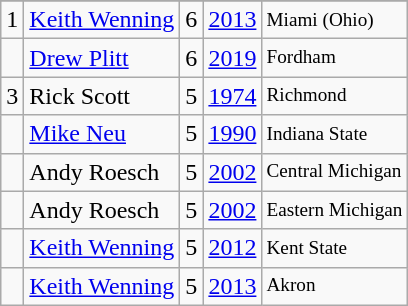<table class="wikitable">
<tr>
</tr>
<tr>
<td>1</td>
<td><a href='#'>Keith Wenning</a></td>
<td>6</td>
<td><a href='#'>2013</a></td>
<td style="font-size:80%;">Miami (Ohio)</td>
</tr>
<tr>
<td></td>
<td><a href='#'>Drew Plitt</a></td>
<td>6</td>
<td><a href='#'>2019</a></td>
<td style="font-size:80%;">Fordham</td>
</tr>
<tr>
<td>3</td>
<td>Rick Scott</td>
<td>5</td>
<td><a href='#'>1974</a></td>
<td style="font-size:80%;">Richmond</td>
</tr>
<tr>
<td></td>
<td><a href='#'>Mike Neu</a></td>
<td>5</td>
<td><a href='#'>1990</a></td>
<td style="font-size:80%;">Indiana State</td>
</tr>
<tr>
<td></td>
<td>Andy Roesch</td>
<td>5</td>
<td><a href='#'>2002</a></td>
<td style="font-size:80%;">Central Michigan</td>
</tr>
<tr>
<td></td>
<td>Andy Roesch</td>
<td>5</td>
<td><a href='#'>2002</a></td>
<td style="font-size:80%;">Eastern Michigan</td>
</tr>
<tr>
<td></td>
<td><a href='#'>Keith Wenning</a></td>
<td>5</td>
<td><a href='#'>2012</a></td>
<td style="font-size:80%;">Kent State</td>
</tr>
<tr>
<td></td>
<td><a href='#'>Keith Wenning</a></td>
<td>5</td>
<td><a href='#'>2013</a></td>
<td style="font-size:80%;">Akron</td>
</tr>
</table>
